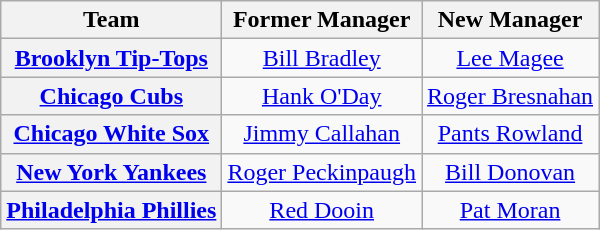<table class="wikitable plainrowheaders" style="text-align:center;">
<tr>
<th>Team</th>
<th>Former Manager</th>
<th>New Manager</th>
</tr>
<tr>
<th scope="row" style="text-align:center;"><a href='#'>Brooklyn Tip-Tops</a></th>
<td><a href='#'>Bill Bradley</a></td>
<td><a href='#'>Lee Magee</a></td>
</tr>
<tr>
<th scope="row" style="text-align:center;"><a href='#'>Chicago Cubs</a></th>
<td><a href='#'>Hank O'Day</a></td>
<td><a href='#'>Roger Bresnahan</a></td>
</tr>
<tr>
<th scope="row" style="text-align:center;"><a href='#'>Chicago White Sox</a></th>
<td><a href='#'>Jimmy Callahan</a></td>
<td><a href='#'>Pants Rowland</a></td>
</tr>
<tr>
<th scope="row" style="text-align:center;"><a href='#'>New York Yankees</a></th>
<td><a href='#'>Roger Peckinpaugh</a></td>
<td><a href='#'>Bill Donovan</a></td>
</tr>
<tr>
<th scope="row" style="text-align:center;"><a href='#'>Philadelphia Phillies</a></th>
<td><a href='#'>Red Dooin</a></td>
<td><a href='#'>Pat Moran</a></td>
</tr>
</table>
